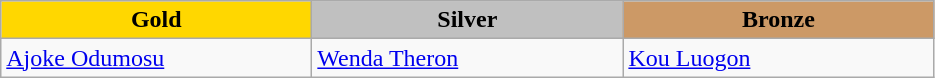<table class="wikitable" style="text-align:left">
<tr align="center">
<td width=200 bgcolor=gold><strong>Gold</strong></td>
<td width=200 bgcolor=silver><strong>Silver</strong></td>
<td width=200 bgcolor=CC9966><strong>Bronze</strong></td>
</tr>
<tr>
<td><a href='#'>Ajoke Odumosu</a><br><em></em></td>
<td><a href='#'>Wenda Theron</a><br><em></em></td>
<td><a href='#'>Kou Luogon</a><br><em></em></td>
</tr>
</table>
